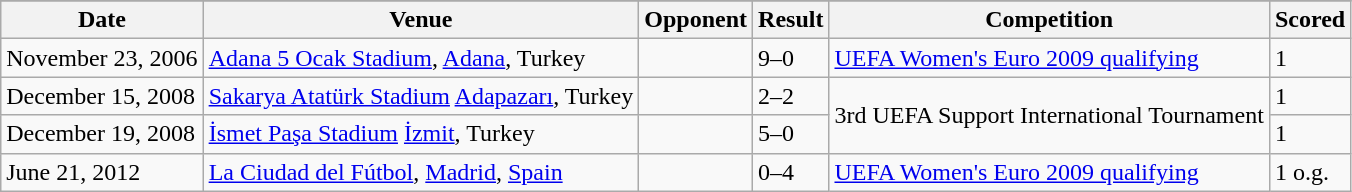<table class=wikitable>
<tr>
</tr>
<tr>
<th>Date</th>
<th>Venue</th>
<th>Opponent</th>
<th>Result</th>
<th>Competition</th>
<th>Scored</th>
</tr>
<tr>
<td>November 23, 2006</td>
<td><a href='#'>Adana 5 Ocak Stadium</a>, <a href='#'>Adana</a>, Turkey</td>
<td></td>
<td>9–0</td>
<td><a href='#'>UEFA Women's Euro 2009 qualifying</a></td>
<td>1</td>
</tr>
<tr>
<td>December 15, 2008</td>
<td><a href='#'>Sakarya Atatürk Stadium</a> <a href='#'>Adapazarı</a>, Turkey</td>
<td></td>
<td>2–2</td>
<td rowspan=2>3rd UEFA Support International Tournament</td>
<td>1</td>
</tr>
<tr>
<td>December 19, 2008</td>
<td><a href='#'>İsmet Paşa Stadium</a> <a href='#'>İzmit</a>, Turkey</td>
<td></td>
<td>5–0</td>
<td>1</td>
</tr>
<tr>
<td>June 21, 2012</td>
<td><a href='#'>La Ciudad del Fútbol</a>, <a href='#'>Madrid</a>, <a href='#'>Spain</a></td>
<td></td>
<td>0–4</td>
<td><a href='#'>UEFA Women's Euro 2009 qualifying</a></td>
<td>1 o.g.</td>
</tr>
</table>
